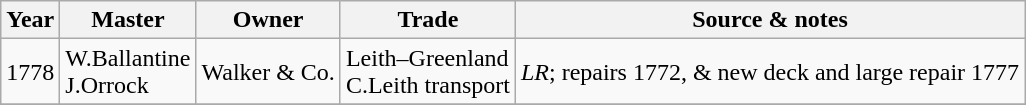<table class=" wikitable">
<tr>
<th>Year</th>
<th>Master</th>
<th>Owner</th>
<th>Trade</th>
<th>Source & notes</th>
</tr>
<tr>
<td>1778</td>
<td>W.Ballantine<br>J.Orrock</td>
<td>Walker & Co.</td>
<td>Leith–Greenland<br>C.Leith transport</td>
<td><em>LR</em>; repairs 1772, & new deck and large repair 1777</td>
</tr>
<tr>
</tr>
</table>
